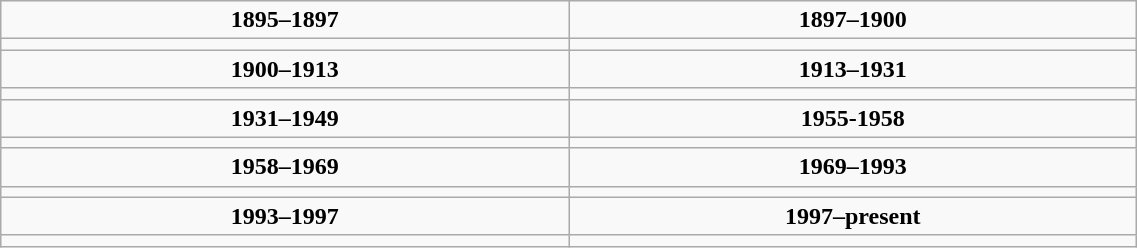<table class="wikitable mw-collapsible mw-collapsed" width=60% valign=top| style="border:1px solid darkgrey;background:#f9f9f9">
<tr style="text-align:center;">
<td width=300><strong>1895–1897</strong></td>
<td width=300><strong>1897–1900</strong></td>
</tr>
<tr style="text-align:center;">
<td></td>
<td></td>
</tr>
<tr style="text-align:center;">
<td width=300><strong>1900–1913</strong></td>
<td width=300><strong>1913–1931</strong></td>
</tr>
<tr style="text-align:center;">
<td width=300></td>
<td width=300></td>
</tr>
<tr style="text-align:center;">
<td><strong>1931–1949</strong></td>
<td><strong>1955-1958</strong></td>
</tr>
<tr style="text-align:center;">
<td width=300></td>
<td width=300></td>
</tr>
<tr style="text-align:center;">
<td width=300><strong>1958–1969</strong></td>
<td width=300><strong>1969–1993</strong></td>
</tr>
<tr style="text-align:center;">
<td width=300></td>
<td width=300></td>
</tr>
<tr style="text-align:center;">
<td width=300><strong>1993–1997</strong></td>
<td width=300><strong>1997–present</strong></td>
</tr>
<tr style="text-align:center;">
<td width=300></td>
<td width=300></td>
</tr>
</table>
